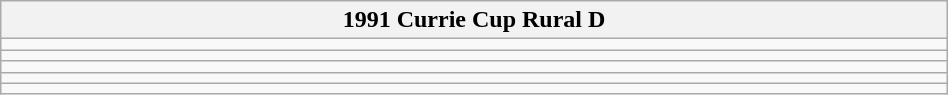<table class="wikitable" width=50%>
<tr>
<th>1991 Currie Cup Rural D</th>
</tr>
<tr>
<td></td>
</tr>
<tr>
<td></td>
</tr>
<tr>
<td></td>
</tr>
<tr>
<td></td>
</tr>
<tr>
<td></td>
</tr>
</table>
